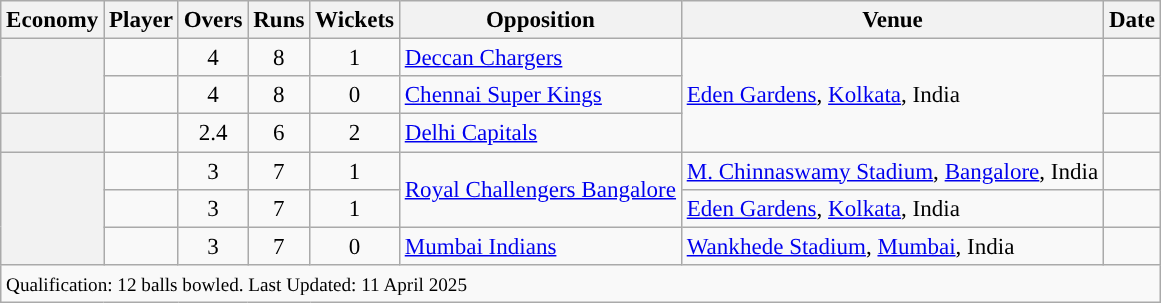<table class="wikitable sortable" style="text-align:left;font-size:96%;">
<tr>
<th>Economy</th>
<th>Player</th>
<th>Overs</th>
<th>Runs</th>
<th>Wickets</th>
<th>Opposition</th>
<th>Venue</th>
<th>Date</th>
</tr>
<tr>
<th scope=row style=text-align:center; rowspan=2></th>
<td></td>
<td align=center>4</td>
<td align=center>8</td>
<td align=center>1</td>
<td><a href='#'>Deccan Chargers</a></td>
<td rowspan=3><a href='#'>Eden Gardens</a>, <a href='#'>Kolkata</a>, India</td>
<td></td>
</tr>
<tr>
<td></td>
<td align=center>4</td>
<td align=center>8</td>
<td align=center>0</td>
<td><a href='#'>Chennai Super Kings</a></td>
<td></td>
</tr>
<tr>
<th scope=row style=text-align:center;></th>
<td></td>
<td align=center>2.4</td>
<td align=center>6</td>
<td align=center>2</td>
<td><a href='#'>Delhi Capitals</a></td>
<td></td>
</tr>
<tr>
<th scope=row style=text-align:center; rowspan=3></th>
<td></td>
<td align=center>3</td>
<td align=center>7</td>
<td align=center>1</td>
<td rowspan=2><a href='#'>Royal Challengers Bangalore</a></td>
<td><a href='#'>M. Chinnaswamy Stadium</a>, <a href='#'>Bangalore</a>, India</td>
<td></td>
</tr>
<tr>
<td></td>
<td align=center>3</td>
<td align=center>7</td>
<td align=center>1</td>
<td><a href='#'>Eden Gardens</a>, <a href='#'>Kolkata</a>, India</td>
<td></td>
</tr>
<tr>
<td></td>
<td align=center>3</td>
<td align=center>7</td>
<td align=center>0</td>
<td><a href='#'>Mumbai Indians</a></td>
<td><a href='#'>Wankhede Stadium</a>, <a href='#'>Mumbai</a>, India</td>
<td></td>
</tr>
<tr class=sortbottom>
<td colspan=9><small>Qualification: 12 balls bowled. Last Updated: 11 April 2025</small></td>
</tr>
</table>
